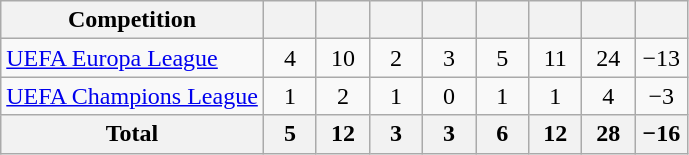<table class="wikitable" style="text-align:center">
<tr>
<th>Competition</th>
<th style="width:28px"></th>
<th style="width:28px"></th>
<th style="width:28px"></th>
<th style="width:28px"></th>
<th style="width:28px"></th>
<th style="width:28px"></th>
<th style="width:28px"></th>
<th style="width:28px"></th>
</tr>
<tr>
<td align=left><a href='#'>UEFA Europa League</a></td>
<td>4</td>
<td>10</td>
<td>2</td>
<td>3</td>
<td>5</td>
<td>11</td>
<td>24</td>
<td>−13</td>
</tr>
<tr>
<td align=left><a href='#'>UEFA Champions League</a></td>
<td>1</td>
<td>2</td>
<td>1</td>
<td>0</td>
<td>1</td>
<td>1</td>
<td>4</td>
<td>−3</td>
</tr>
<tr>
<th>Total</th>
<th>5</th>
<th>12</th>
<th>3</th>
<th>3</th>
<th>6</th>
<th>12</th>
<th>28</th>
<th>−16</th>
</tr>
</table>
